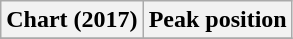<table class="wikitable plainrowheaders">
<tr>
<th>Chart (2017)</th>
<th>Peak position</th>
</tr>
<tr>
</tr>
</table>
